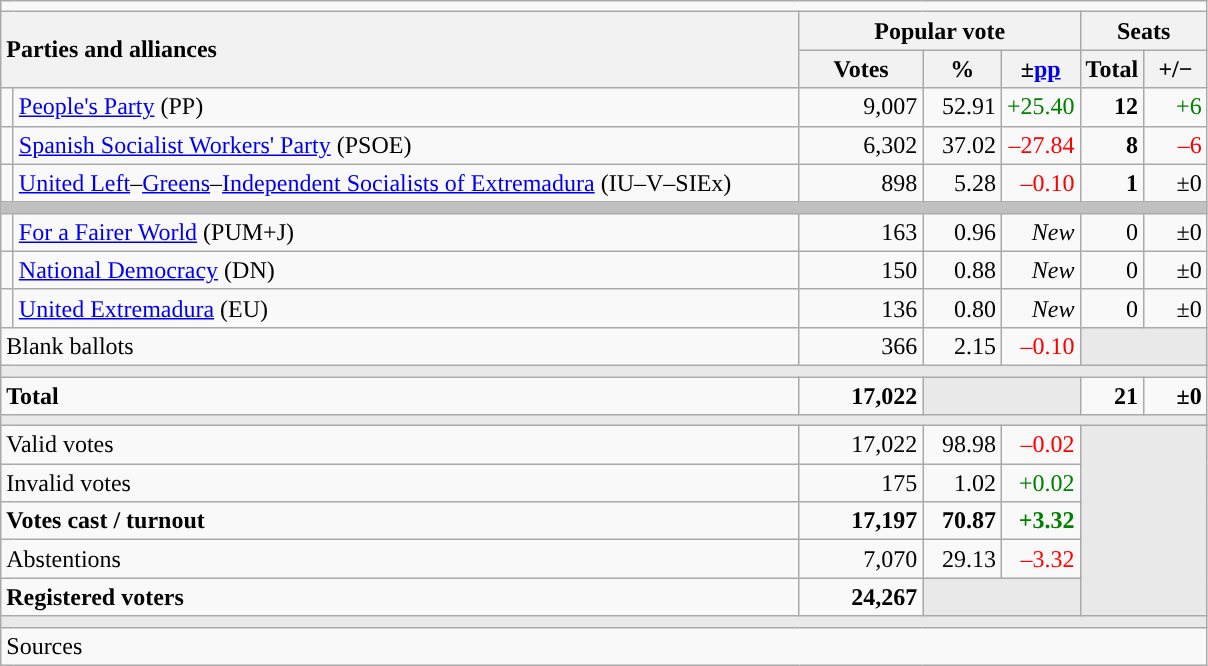<table class="wikitable" style="text-align:right;">
<tr>
<td colspan="7"></td>
</tr>
<tr>
<th style="text-align:left;" rowspan="2" colspan="2" width="525">Parties and alliances</th>
<th colspan="3">Popular vote</th>
<th colspan="2">Seats</th>
</tr>
<tr>
<th width="75">Votes</th>
<th width="45">%</th>
<th width="45">±<a href='#'>pp</a></th>
<th width="35">Total</th>
<th width="35">+/−</th>
</tr>
<tr>
<td width="1" style="color:inherit;background:"></td>
<td align="left"><a href='#'>People's Party</a> (PP)</td>
<td>9,007</td>
<td>52.91</td>
<td style="color:green;">+25.40</td>
<td><strong>12</strong></td>
<td style="color:green;">+6</td>
</tr>
<tr>
<td style="color:inherit;background:"></td>
<td align="left"><a href='#'>Spanish Socialist Workers' Party</a> (PSOE)</td>
<td>6,302</td>
<td>37.02</td>
<td style="color:red;">–27.84</td>
<td><strong>8</strong></td>
<td style="color:red;">–6</td>
</tr>
<tr>
<td style="color:inherit;background:"></td>
<td align="left"><a href='#'>United Left</a>–<a href='#'>Greens</a>–<a href='#'>Independent Socialists of Extremadura</a> (IU–V–SIEx)</td>
<td>898</td>
<td>5.28</td>
<td style="color:red;">–0.10</td>
<td><strong>1</strong></td>
<td>±0</td>
</tr>
<tr>
<td colspan="7" bgcolor="#C0C0C0"></td>
</tr>
<tr>
<td style="color:inherit;background:"></td>
<td align="left"><a href='#'>For a Fairer World</a> (PUM+J)</td>
<td>163</td>
<td>0.96</td>
<td><em>New</em></td>
<td>0</td>
<td>±0</td>
</tr>
<tr>
<td style="color:inherit;background:"></td>
<td align="left"><a href='#'>National Democracy</a> (DN)</td>
<td>150</td>
<td>0.88</td>
<td><em>New</em></td>
<td>0</td>
<td>±0</td>
</tr>
<tr>
<td style="color:inherit;background:"></td>
<td align="left"><a href='#'>United Extremadura</a> (EU)</td>
<td>136</td>
<td>0.80</td>
<td><em>New</em></td>
<td>0</td>
<td>±0</td>
</tr>
<tr>
<td align="left" colspan="2">Blank ballots</td>
<td>366</td>
<td>2.15</td>
<td style="color:red;">–0.10</td>
<td bgcolor="#E9E9E9" colspan="2"></td>
</tr>
<tr>
<td colspan="7" bgcolor="#E9E9E9"></td>
</tr>
<tr style="font-weight:bold;">
<td align="left" colspan="2">Total</td>
<td>17,022</td>
<td bgcolor="#E9E9E9" colspan="2"></td>
<td>21</td>
<td>±0</td>
</tr>
<tr>
<td colspan="7" bgcolor="#E9E9E9"></td>
</tr>
<tr>
<td align="left" colspan="2">Valid votes</td>
<td>17,022</td>
<td>98.98</td>
<td style="color:red;">–0.02</td>
<td bgcolor="#E9E9E9" colspan="2" rowspan="5"></td>
</tr>
<tr>
<td align="left" colspan="2">Invalid votes</td>
<td>175</td>
<td>1.02</td>
<td style="color:green;">+0.02</td>
</tr>
<tr style="font-weight:bold;">
<td align="left" colspan="2">Votes cast / turnout</td>
<td>17,197</td>
<td>70.87</td>
<td style="color:green;">+3.32</td>
</tr>
<tr>
<td align="left" colspan="2">Abstentions</td>
<td>7,070</td>
<td>29.13</td>
<td style="color:red;">–3.32</td>
</tr>
<tr style="font-weight:bold;">
<td align="left" colspan="2">Registered voters</td>
<td>24,267</td>
<td bgcolor="#E9E9E9" colspan="2"></td>
</tr>
<tr>
<td colspan="7" bgcolor="#E9E9E9"></td>
</tr>
<tr>
<td align="left" colspan="7">Sources</td>
</tr>
</table>
